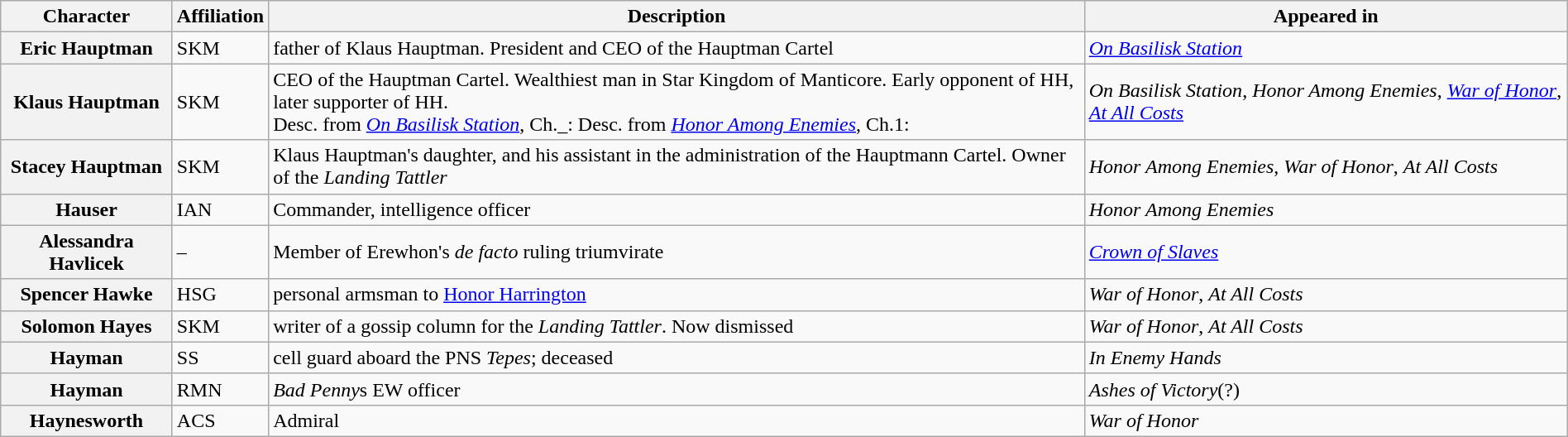<table class="wikitable" style="width: 100%">
<tr>
<th>Character</th>
<th>Affiliation</th>
<th>Description</th>
<th>Appeared in</th>
</tr>
<tr>
<th>Eric Hauptman</th>
<td>SKM</td>
<td>father of Klaus Hauptman. President and CEO of the Hauptman Cartel</td>
<td><em><a href='#'>On Basilisk Station</a></em></td>
</tr>
<tr>
<th>Klaus Hauptman</th>
<td>SKM</td>
<td>CEO of the Hauptman Cartel. Wealthiest man in Star Kingdom of Manticore. Early opponent of HH, later supporter of HH.<br>Desc. from <em><a href='#'>On Basilisk Station</a></em>, Ch._:  Desc. from <em><a href='#'>Honor Among Enemies</a></em>, Ch.1: </td>
<td><em>On Basilisk Station</em>, <em>Honor Among Enemies</em>, <em><a href='#'>War of Honor</a></em>, <em><a href='#'>At All Costs</a></em></td>
</tr>
<tr>
<th>Stacey Hauptman</th>
<td>SKM</td>
<td>Klaus Hauptman's daughter, and his assistant in the administration of the Hauptmann Cartel. Owner of the <em>Landing Tattler</em></td>
<td><em>Honor Among Enemies</em>, <em>War of Honor</em>, <em>At All Costs</em></td>
</tr>
<tr>
<th>Hauser</th>
<td>IAN</td>
<td>Commander, intelligence officer</td>
<td><em>Honor Among Enemies</em></td>
</tr>
<tr>
<th>Alessandra Havlicek</th>
<td>–</td>
<td>Member of Erewhon's <em>de facto</em> ruling triumvirate<br></td>
<td><em><a href='#'>Crown of Slaves</a></em></td>
</tr>
<tr>
<th>Spencer Hawke</th>
<td>HSG</td>
<td>personal armsman to <a href='#'>Honor Harrington</a></td>
<td><em>War of Honor</em>, <em>At All Costs</em></td>
</tr>
<tr>
<th>Solomon Hayes</th>
<td>SKM</td>
<td>writer of a gossip column for the <em>Landing Tattler</em>. Now dismissed</td>
<td><em>War of Honor</em>, <em>At All Costs</em></td>
</tr>
<tr>
<th>Hayman</th>
<td>SS</td>
<td>cell guard aboard the PNS <em>Tepes</em>; deceased</td>
<td><em>In Enemy Hands</em></td>
</tr>
<tr>
<th>Hayman</th>
<td>RMN</td>
<td><em>Bad Penny</em>s EW officer</td>
<td><em>Ashes of Victory</em>(?)</td>
</tr>
<tr>
<th>Haynesworth</th>
<td>ACS</td>
<td>Admiral</td>
<td><em>War of Honor</em></td>
</tr>
</table>
